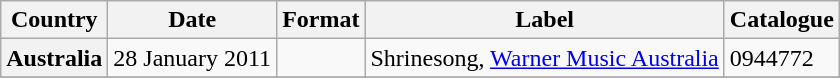<table class="wikitable plainrowheaders">
<tr>
<th scope="col">Country</th>
<th scope="col">Date</th>
<th scope="col">Format</th>
<th scope="col">Label</th>
<th scope="col">Catalogue</th>
</tr>
<tr>
<th scope="row">Australia</th>
<td>28 January 2011</td>
<td></td>
<td>Shrinesong, <a href='#'>Warner Music Australia</a></td>
<td>0944772</td>
</tr>
<tr>
</tr>
</table>
